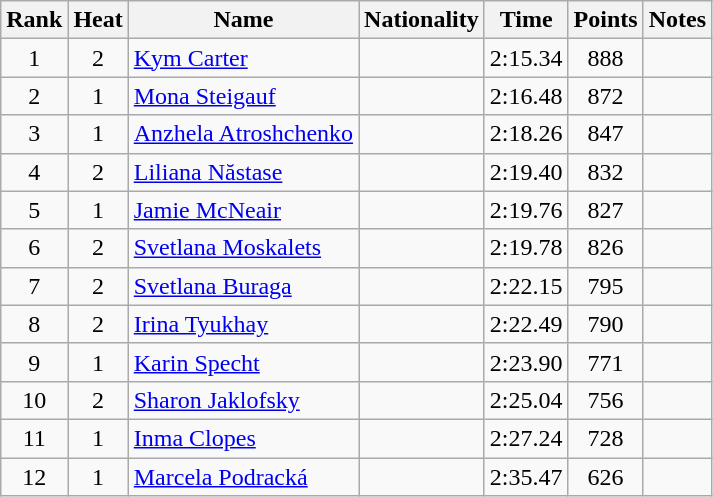<table class="wikitable sortable" style="text-align:center">
<tr>
<th>Rank</th>
<th>Heat</th>
<th>Name</th>
<th>Nationality</th>
<th>Time</th>
<th>Points</th>
<th>Notes</th>
</tr>
<tr>
<td>1</td>
<td>2</td>
<td align="left"><a href='#'>Kym Carter</a></td>
<td align=left></td>
<td>2:15.34</td>
<td>888</td>
<td></td>
</tr>
<tr>
<td>2</td>
<td>1</td>
<td align="left"><a href='#'>Mona Steigauf</a></td>
<td align=left></td>
<td>2:16.48</td>
<td>872</td>
<td></td>
</tr>
<tr>
<td>3</td>
<td>1</td>
<td align="left"><a href='#'>Anzhela Atroshchenko</a></td>
<td align=left></td>
<td>2:18.26</td>
<td>847</td>
<td></td>
</tr>
<tr>
<td>4</td>
<td>2</td>
<td align="left"><a href='#'>Liliana Năstase</a></td>
<td align=left></td>
<td>2:19.40</td>
<td>832</td>
<td></td>
</tr>
<tr>
<td>5</td>
<td>1</td>
<td align="left"><a href='#'>Jamie McNeair</a></td>
<td align=left></td>
<td>2:19.76</td>
<td>827</td>
<td></td>
</tr>
<tr>
<td>6</td>
<td>2</td>
<td align="left"><a href='#'>Svetlana Moskalets</a></td>
<td align=left></td>
<td>2:19.78</td>
<td>826</td>
<td></td>
</tr>
<tr>
<td>7</td>
<td>2</td>
<td align="left"><a href='#'>Svetlana Buraga</a></td>
<td align=left></td>
<td>2:22.15</td>
<td>795</td>
<td></td>
</tr>
<tr>
<td>8</td>
<td>2</td>
<td align="left"><a href='#'>Irina Tyukhay</a></td>
<td align=left></td>
<td>2:22.49</td>
<td>790</td>
<td></td>
</tr>
<tr>
<td>9</td>
<td>1</td>
<td align="left"><a href='#'>Karin Specht</a></td>
<td align=left></td>
<td>2:23.90</td>
<td>771</td>
<td></td>
</tr>
<tr>
<td>10</td>
<td>2</td>
<td align="left"><a href='#'>Sharon Jaklofsky</a></td>
<td align=left></td>
<td>2:25.04</td>
<td>756</td>
<td></td>
</tr>
<tr>
<td>11</td>
<td>1</td>
<td align="left"><a href='#'>Inma Clopes</a></td>
<td align=left></td>
<td>2:27.24</td>
<td>728</td>
<td></td>
</tr>
<tr>
<td>12</td>
<td>1</td>
<td align="left"><a href='#'>Marcela Podracká</a></td>
<td align=left></td>
<td>2:35.47</td>
<td>626</td>
<td></td>
</tr>
</table>
